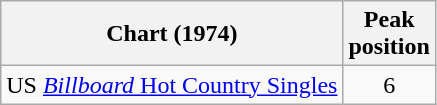<table class="wikitable sortable" border="1">
<tr>
<th>Chart (1974)</th>
<th>Peak<br>position</th>
</tr>
<tr>
<td>US <a href='#'><em>Billboard</em> Hot Country Singles</a><br></td>
<td style="text-align:center;">6</td>
</tr>
</table>
